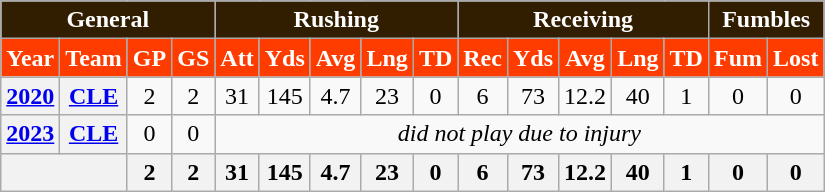<table style="text-align:center;" class="wikitable">
<tr style="font-weight:bold;background:#311D00;color:White;">
<td colspan="4">General</td>
<td colspan="5">Rushing</td>
<td colspan="5">Receiving</td>
<td colspan="2">Fumbles</td>
</tr>
<tr style="font-weight:bold;background:#FF3C00;color:White;">
<td>Year</td>
<td>Team</td>
<td>GP</td>
<td>GS</td>
<td>Att</td>
<td>Yds</td>
<td>Avg</td>
<td>Lng</td>
<td>TD</td>
<td>Rec</td>
<td>Yds</td>
<td>Avg</td>
<td>Lng</td>
<td>TD</td>
<td>Fum</td>
<td>Lost</td>
</tr>
<tr>
<th><a href='#'>2020</a></th>
<th><a href='#'>CLE</a></th>
<td>2</td>
<td>2</td>
<td>31</td>
<td>145</td>
<td>4.7</td>
<td>23</td>
<td>0</td>
<td>6</td>
<td>73</td>
<td>12.2</td>
<td>40</td>
<td>1</td>
<td>0</td>
<td>0</td>
</tr>
<tr>
<th><a href='#'>2023</a></th>
<th><a href='#'>CLE</a></th>
<td>0</td>
<td>0</td>
<td colspan="12"><em>did not play due to injury</em></td>
</tr>
<tr>
<th colspan="2"></th>
<th>2</th>
<th>2</th>
<th>31</th>
<th>145</th>
<th>4.7</th>
<th>23</th>
<th>0</th>
<th>6</th>
<th>73</th>
<th>12.2</th>
<th>40</th>
<th>1</th>
<th>0</th>
<th>0</th>
</tr>
</table>
